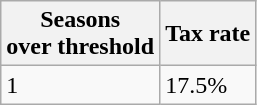<table class="wikitable">
<tr>
<th>Seasons <br>over threshold</th>
<th>Tax rate</th>
</tr>
<tr>
<td>1</td>
<td>17.5%</td>
</tr>
</table>
